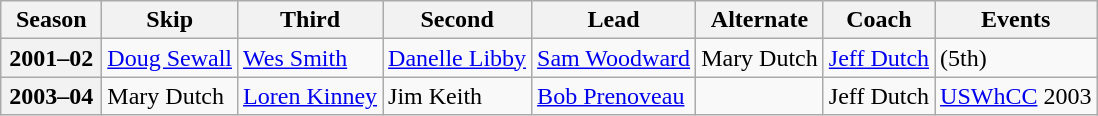<table class="wikitable">
<tr>
<th scope="col" width=60>Season</th>
<th scope="col">Skip</th>
<th scope="col">Third</th>
<th scope="col">Second</th>
<th scope="col">Lead</th>
<th scope="col">Alternate</th>
<th scope="col">Coach</th>
<th scope="col">Events</th>
</tr>
<tr>
<th scope="row">2001–02</th>
<td><a href='#'>Doug Sewall</a></td>
<td><a href='#'>Wes Smith</a></td>
<td><a href='#'>Danelle Libby</a></td>
<td><a href='#'>Sam Woodward</a></td>
<td>Mary Dutch</td>
<td><a href='#'>Jeff Dutch</a></td>
<td> (5th)</td>
</tr>
<tr>
<th scope="row">2003–04</th>
<td>Mary Dutch</td>
<td><a href='#'>Loren Kinney</a></td>
<td>Jim Keith</td>
<td><a href='#'>Bob Prenoveau</a></td>
<td></td>
<td>Jeff Dutch</td>
<td><a href='#'>USWhCC</a> 2003 </td>
</tr>
</table>
